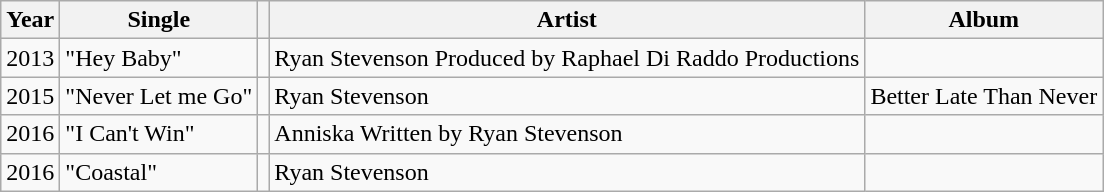<table class="wikitable">
<tr>
<th>Year</th>
<th>Single</th>
<th></th>
<th>Artist</th>
<th>Album</th>
</tr>
<tr>
<td>2013</td>
<td>"Hey Baby"</td>
<td></td>
<td>Ryan Stevenson Produced by Raphael Di Raddo Productions </td>
<td></td>
</tr>
<tr>
<td>2015</td>
<td>"Never Let me Go"</td>
<td></td>
<td>Ryan Stevenson</td>
<td>Better Late Than Never</td>
</tr>
<tr>
<td>2016</td>
<td>"I Can't Win"</td>
<td></td>
<td>Anniska Written by Ryan Stevenson</td>
<td></td>
</tr>
<tr>
<td>2016</td>
<td>"Coastal"</td>
<td></td>
<td>Ryan Stevenson</td>
<td></td>
</tr>
</table>
